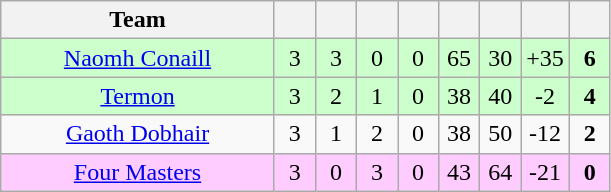<table class="wikitable" style="text-align:center">
<tr>
<th style="width:175px;">Team</th>
<th width="20"></th>
<th width="20"></th>
<th width="20"></th>
<th width="20"></th>
<th width="20"></th>
<th width="20"></th>
<th width="20"></th>
<th width="20"></th>
</tr>
<tr style="background:#cfc;">
<td><a href='#'>Naomh Conaill</a></td>
<td>3</td>
<td>3</td>
<td>0</td>
<td>0</td>
<td>65</td>
<td>30</td>
<td>+35</td>
<td><strong>6</strong></td>
</tr>
<tr style="background:#cfc;">
<td><a href='#'>Termon</a></td>
<td>3</td>
<td>2</td>
<td>1</td>
<td>0</td>
<td>38</td>
<td>40</td>
<td>-2</td>
<td><strong>4</strong></td>
</tr>
<tr>
<td><a href='#'>Gaoth Dobhair</a></td>
<td>3</td>
<td>1</td>
<td>2</td>
<td>0</td>
<td>38</td>
<td>50</td>
<td>-12</td>
<td><strong>2</strong></td>
</tr>
<tr style="background:#fcf;">
<td><a href='#'>Four Masters</a></td>
<td>3</td>
<td>0</td>
<td>3</td>
<td>0</td>
<td>43</td>
<td>64</td>
<td>-21</td>
<td><strong>0</strong></td>
</tr>
</table>
